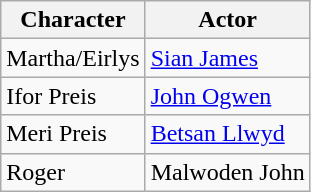<table class="wikitable">
<tr>
<th>Character</th>
<th>Actor</th>
</tr>
<tr>
<td>Martha/Eirlys</td>
<td><a href='#'>Sian James</a></td>
</tr>
<tr>
<td>Ifor Preis</td>
<td><a href='#'>John Ogwen</a></td>
</tr>
<tr>
<td>Meri Preis</td>
<td><a href='#'>Betsan Llwyd</a></td>
</tr>
<tr>
<td>Roger</td>
<td>Malwoden John</td>
</tr>
</table>
